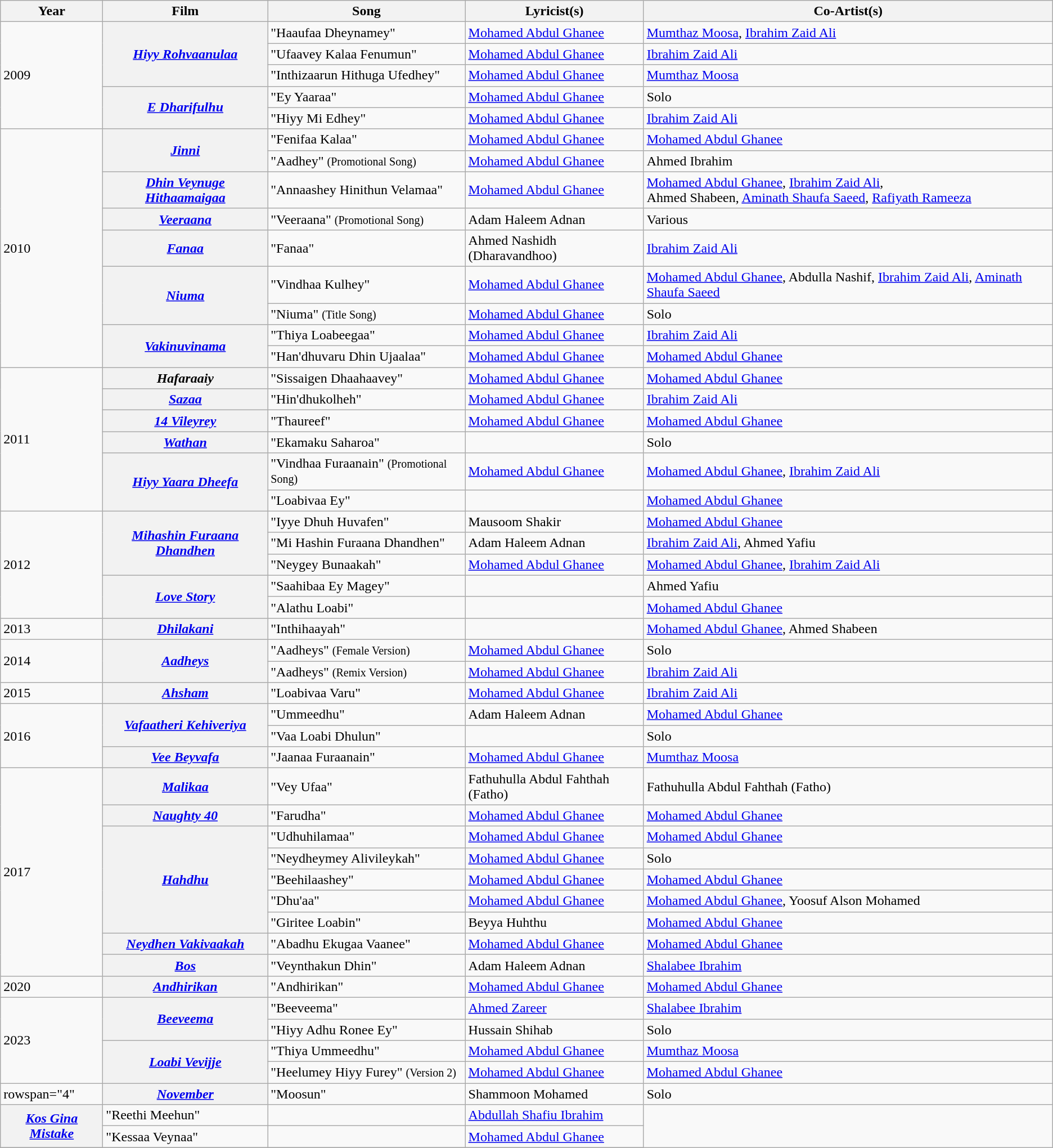<table class="wikitable plainrowheaders">
<tr>
<th scope="col">Year</th>
<th scope="col">Film</th>
<th scope="col">Song</th>
<th>Lyricist(s)</th>
<th scope="col">Co-Artist(s)</th>
</tr>
<tr>
<td rowspan="5">2009</td>
<th rowspan="3" scope="row"><em><a href='#'>Hiyy Rohvaanulaa</a></em></th>
<td>"Haaufaa Dheynamey"</td>
<td><a href='#'>Mohamed Abdul Ghanee</a></td>
<td><a href='#'>Mumthaz Moosa</a>, <a href='#'>Ibrahim Zaid Ali</a></td>
</tr>
<tr>
<td>"Ufaavey Kalaa Fenumun"</td>
<td><a href='#'>Mohamed Abdul Ghanee</a></td>
<td><a href='#'>Ibrahim Zaid Ali</a></td>
</tr>
<tr>
<td>"Inthizaarun Hithuga Ufedhey"</td>
<td><a href='#'>Mohamed Abdul Ghanee</a></td>
<td><a href='#'>Mumthaz Moosa</a></td>
</tr>
<tr>
<th scope="row" rowspan="2"><em><a href='#'>E Dharifulhu</a></em></th>
<td>"Ey Yaaraa"</td>
<td><a href='#'>Mohamed Abdul Ghanee</a></td>
<td>Solo</td>
</tr>
<tr>
<td>"Hiyy Mi Edhey"</td>
<td><a href='#'>Mohamed Abdul Ghanee</a></td>
<td><a href='#'>Ibrahim Zaid Ali</a></td>
</tr>
<tr>
<td rowspan="9">2010</td>
<th scope="row" rowspan="2"><em><a href='#'>Jinni</a></em></th>
<td>"Fenifaa Kalaa"</td>
<td><a href='#'>Mohamed Abdul Ghanee</a></td>
<td><a href='#'>Mohamed Abdul Ghanee</a></td>
</tr>
<tr>
<td>"Aadhey" <small>(Promotional Song)</small></td>
<td><a href='#'>Mohamed Abdul Ghanee</a></td>
<td>Ahmed Ibrahim</td>
</tr>
<tr>
<th scope="row"><em><a href='#'>Dhin Veynuge Hithaamaigaa</a></em></th>
<td>"Annaashey Hinithun Velamaa"</td>
<td><a href='#'>Mohamed Abdul Ghanee</a></td>
<td><a href='#'>Mohamed Abdul Ghanee</a>, <a href='#'>Ibrahim Zaid Ali</a>, <br>Ahmed Shabeen, <a href='#'>Aminath Shaufa Saeed</a>, <a href='#'>Rafiyath Rameeza</a></td>
</tr>
<tr>
<th scope="row"><em><a href='#'>Veeraana</a></em></th>
<td>"Veeraana" <small>(Promotional Song)</small></td>
<td>Adam Haleem Adnan</td>
<td>Various</td>
</tr>
<tr>
<th scope="row"><em><a href='#'>Fanaa</a></em></th>
<td>"Fanaa"</td>
<td>Ahmed Nashidh (Dharavandhoo)</td>
<td><a href='#'>Ibrahim Zaid Ali</a></td>
</tr>
<tr>
<th scope="row" rowspan="2"><em><a href='#'>Niuma</a></em></th>
<td>"Vindhaa Kulhey"</td>
<td><a href='#'>Mohamed Abdul Ghanee</a></td>
<td><a href='#'>Mohamed Abdul Ghanee</a>, Abdulla Nashif, <a href='#'>Ibrahim Zaid Ali</a>, <a href='#'>Aminath Shaufa Saeed</a></td>
</tr>
<tr>
<td>"Niuma" <small>(Title Song)</small></td>
<td><a href='#'>Mohamed Abdul Ghanee</a></td>
<td>Solo</td>
</tr>
<tr>
<th scope="row" rowspan="2"><em><a href='#'>Vakinuvinama</a></em></th>
<td>"Thiya Loabeegaa"</td>
<td><a href='#'>Mohamed Abdul Ghanee</a></td>
<td><a href='#'>Ibrahim Zaid Ali</a></td>
</tr>
<tr>
<td>"Han'dhuvaru Dhin Ujaalaa"</td>
<td><a href='#'>Mohamed Abdul Ghanee</a></td>
<td><a href='#'>Mohamed Abdul Ghanee</a></td>
</tr>
<tr>
<td rowspan="6">2011</td>
<th scope="row"><em>Hafaraaiy</em></th>
<td>"Sissaigen Dhaahaavey"</td>
<td><a href='#'>Mohamed Abdul Ghanee</a></td>
<td><a href='#'>Mohamed Abdul Ghanee</a></td>
</tr>
<tr>
<th scope="row"><em><a href='#'>Sazaa</a></em></th>
<td>"Hin'dhukolheh"</td>
<td><a href='#'>Mohamed Abdul Ghanee</a></td>
<td><a href='#'>Ibrahim Zaid Ali</a></td>
</tr>
<tr>
<th scope="row"><em><a href='#'>14 Vileyrey</a></em></th>
<td>"Thaureef"</td>
<td><a href='#'>Mohamed Abdul Ghanee</a></td>
<td><a href='#'>Mohamed Abdul Ghanee</a></td>
</tr>
<tr>
<th scope="row"><a href='#'><em>Wathan</em></a></th>
<td>"Ekamaku Saharoa"</td>
<td></td>
<td>Solo</td>
</tr>
<tr>
<th rowspan="2" scope="row"><em><a href='#'>Hiyy Yaara Dheefa</a></em></th>
<td>"Vindhaa Furaanain" <small>(Promotional Song)</small></td>
<td><a href='#'>Mohamed Abdul Ghanee</a></td>
<td><a href='#'>Mohamed Abdul Ghanee</a>, <a href='#'>Ibrahim Zaid Ali</a></td>
</tr>
<tr>
<td>"Loabivaa Ey"</td>
<td></td>
<td><a href='#'>Mohamed Abdul Ghanee</a></td>
</tr>
<tr>
<td rowspan="5">2012</td>
<th scope="row" rowspan="3"><em><a href='#'>Mihashin Furaana Dhandhen</a></em></th>
<td>"Iyye Dhuh Huvafen"</td>
<td>Mausoom Shakir</td>
<td><a href='#'>Mohamed Abdul Ghanee</a></td>
</tr>
<tr>
<td>"Mi Hashin Furaana Dhandhen"</td>
<td>Adam Haleem Adnan</td>
<td><a href='#'>Ibrahim Zaid Ali</a>, Ahmed Yafiu</td>
</tr>
<tr>
<td>"Neygey Bunaakah"</td>
<td><a href='#'>Mohamed Abdul Ghanee</a></td>
<td><a href='#'>Mohamed Abdul Ghanee</a>, <a href='#'>Ibrahim Zaid Ali</a></td>
</tr>
<tr>
<th scope="row" rowspan="2"><em><a href='#'>Love Story</a></em></th>
<td>"Saahibaa Ey Magey"</td>
<td></td>
<td>Ahmed Yafiu</td>
</tr>
<tr>
<td>"Alathu Loabi"</td>
<td></td>
<td><a href='#'>Mohamed Abdul Ghanee</a></td>
</tr>
<tr>
<td>2013</td>
<th scope="row"><em><a href='#'>Dhilakani</a></em></th>
<td>"Inthihaayah"</td>
<td></td>
<td><a href='#'>Mohamed Abdul Ghanee</a>, Ahmed Shabeen</td>
</tr>
<tr>
<td rowspan="2">2014</td>
<th rowspan="2" scope="row"><em><a href='#'>Aadheys</a></em></th>
<td>"Aadheys" <small>(Female Version)</small></td>
<td><a href='#'>Mohamed Abdul Ghanee</a></td>
<td>Solo</td>
</tr>
<tr>
<td>"Aadheys" <small>(Remix Version)</small></td>
<td><a href='#'>Mohamed Abdul Ghanee</a></td>
<td><a href='#'>Ibrahim Zaid Ali</a></td>
</tr>
<tr>
<td>2015</td>
<th scope="row"><em><a href='#'>Ahsham</a></em></th>
<td>"Loabivaa Varu" </td>
<td><a href='#'>Mohamed Abdul Ghanee</a></td>
<td><a href='#'>Ibrahim Zaid Ali</a></td>
</tr>
<tr>
<td rowspan="3">2016</td>
<th rowspan="2" scope="row"><em><a href='#'>Vafaatheri Kehiveriya</a></em></th>
<td>"Ummeedhu"</td>
<td>Adam Haleem Adnan</td>
<td><a href='#'>Mohamed Abdul Ghanee</a></td>
</tr>
<tr>
<td>"Vaa Loabi Dhulun"</td>
<td></td>
<td>Solo</td>
</tr>
<tr>
<th scope="row"><em><a href='#'>Vee Beyvafa</a></em></th>
<td>"Jaanaa Furaanain"</td>
<td><a href='#'>Mohamed Abdul Ghanee</a></td>
<td><a href='#'>Mumthaz Moosa</a></td>
</tr>
<tr>
<td rowspan="9">2017</td>
<th scope="row"><em><a href='#'>Malikaa</a></em></th>
<td>"Vey Ufaa"</td>
<td>Fathuhulla Abdul Fahthah (Fatho)</td>
<td>Fathuhulla Abdul Fahthah (Fatho)</td>
</tr>
<tr>
<th scope="row"><em><a href='#'>Naughty 40</a></em></th>
<td>"Farudha"</td>
<td><a href='#'>Mohamed Abdul Ghanee</a></td>
<td><a href='#'>Mohamed Abdul Ghanee</a></td>
</tr>
<tr>
<th rowspan="5" scope="row"><em><a href='#'>Hahdhu</a></em></th>
<td>"Udhuhilamaa"</td>
<td><a href='#'>Mohamed Abdul Ghanee</a></td>
<td><a href='#'>Mohamed Abdul Ghanee</a></td>
</tr>
<tr>
<td>"Neydheymey Alivileykah"</td>
<td><a href='#'>Mohamed Abdul Ghanee</a></td>
<td>Solo</td>
</tr>
<tr>
<td>"Beehilaashey" </td>
<td><a href='#'>Mohamed Abdul Ghanee</a></td>
<td><a href='#'>Mohamed Abdul Ghanee</a></td>
</tr>
<tr>
<td>"Dhu'aa"</td>
<td><a href='#'>Mohamed Abdul Ghanee</a></td>
<td><a href='#'>Mohamed Abdul Ghanee</a>, Yoosuf Alson Mohamed</td>
</tr>
<tr>
<td>"Giritee Loabin"</td>
<td>Beyya Huhthu</td>
<td><a href='#'>Mohamed Abdul Ghanee</a></td>
</tr>
<tr>
<th scope="row"><em><a href='#'>Neydhen Vakivaakah</a></em></th>
<td>"Abadhu Ekugaa Vaanee"</td>
<td><a href='#'>Mohamed Abdul Ghanee</a></td>
<td><a href='#'>Mohamed Abdul Ghanee</a></td>
</tr>
<tr>
<th scope="row"><em><a href='#'>Bos</a></em></th>
<td>"Veynthakun Dhin"</td>
<td>Adam Haleem Adnan</td>
<td><a href='#'>Shalabee Ibrahim</a></td>
</tr>
<tr>
<td>2020</td>
<th scope="row"><em><a href='#'>Andhirikan</a></em></th>
<td>"Andhirikan"</td>
<td><a href='#'>Mohamed Abdul Ghanee</a></td>
<td><a href='#'>Mohamed Abdul Ghanee</a></td>
</tr>
<tr>
<td rowspan="4">2023</td>
<th scope="row" rowspan="2"><em><a href='#'>Beeveema</a></em></th>
<td>"Beeveema"</td>
<td><a href='#'>Ahmed Zareer</a></td>
<td><a href='#'>Shalabee Ibrahim</a></td>
</tr>
<tr>
<td>"Hiyy Adhu Ronee Ey"</td>
<td>Hussain Shihab</td>
<td>Solo</td>
</tr>
<tr>
<th scope="row" rowspan="2"><em><a href='#'>Loabi Vevijje</a></em></th>
<td>"Thiya Ummeedhu"</td>
<td><a href='#'>Mohamed Abdul Ghanee</a></td>
<td><a href='#'>Mumthaz Moosa</a></td>
</tr>
<tr>
<td>"Heelumey Hiyy Furey" <small>(Version 2)</small></td>
<td><a href='#'>Mohamed Abdul Ghanee</a></td>
<td><a href='#'>Mohamed Abdul Ghanee</a></td>
</tr>
<tr>
<td>rowspan="4" </td>
<th scope="row"><em><a href='#'>November</a></em></th>
<td>"Moosun"</td>
<td>Shammoon Mohamed</td>
<td>Solo</td>
</tr>
<tr>
<th rowspan="2" scope="row"><em><a href='#'>Kos Gina Mistake</a></em></th>
<td>"Reethi Meehun"</td>
<td></td>
<td><a href='#'>Abdullah Shafiu Ibrahim</a></td>
</tr>
<tr>
<td>"Kessaa Veynaa"</td>
<td></td>
<td><a href='#'>Mohamed Abdul Ghanee</a></td>
</tr>
<tr>
</tr>
</table>
